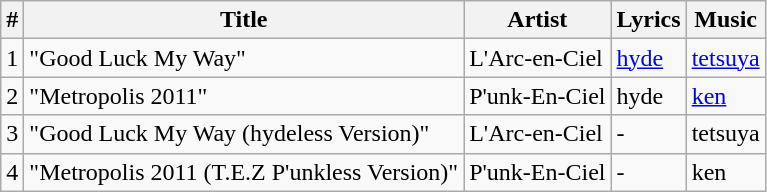<table class="wikitable">
<tr>
<th>#</th>
<th>Title</th>
<th>Artist</th>
<th>Lyrics</th>
<th>Music</th>
</tr>
<tr>
<td>1</td>
<td>"Good Luck My Way"</td>
<td>L'Arc-en-Ciel</td>
<td><a href='#'>hyde</a></td>
<td><a href='#'>tetsuya</a></td>
</tr>
<tr>
<td>2</td>
<td>"Metropolis 2011"</td>
<td>P'unk-En-Ciel</td>
<td>hyde</td>
<td><a href='#'>ken</a></td>
</tr>
<tr>
<td>3</td>
<td>"Good Luck My Way (hydeless Version)"</td>
<td>L'Arc-en-Ciel</td>
<td>‐</td>
<td>tetsuya</td>
</tr>
<tr>
<td>4</td>
<td>"Metropolis 2011 (T.E.Z P'unkless Version)"</td>
<td>P'unk-En-Ciel</td>
<td>‐</td>
<td>ken</td>
</tr>
</table>
